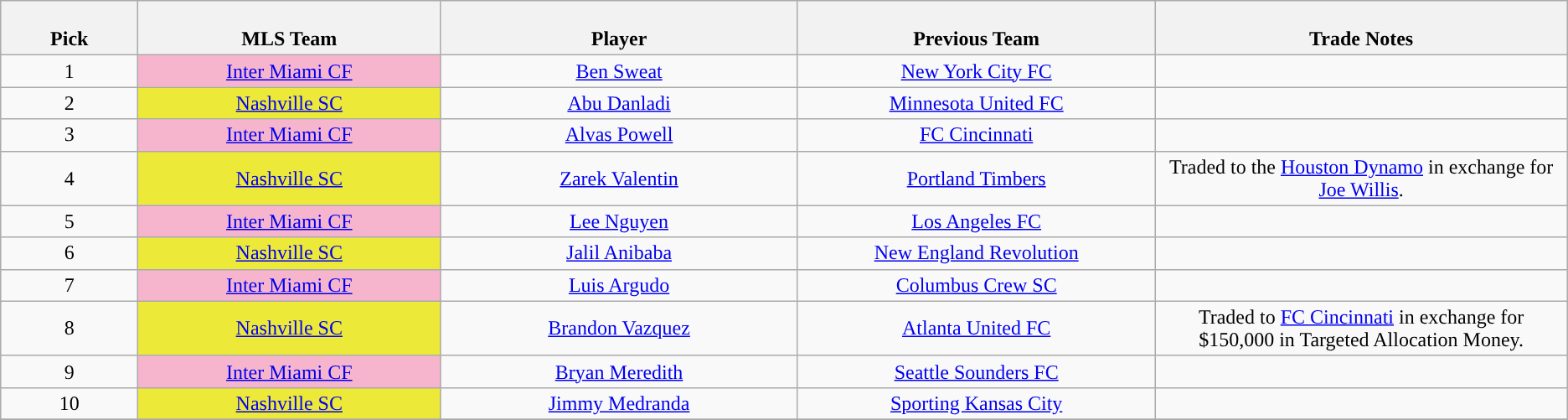<table class="wikitable" style="text-align: center;">
<tr>
<th style="width:5%"><br>Pick</th>
<th style="width:11%"><br>MLS Team</th>
<th style="width:13%"><br>Player</th>
<th style="width:13%"><br>Previous Team</th>
<th style="width:15%"><br>Trade Notes</th>
</tr>
<tr>
<td>1</td>
<td style="background: #f7b5cd"><a href='#'>Inter Miami CF</a></td>
<td><a href='#'>Ben Sweat</a></td>
<td><a href='#'>New York City FC</a></td>
<td></td>
</tr>
<tr>
<td>2</td>
<td style="background: #ede939"><a href='#'>Nashville SC</a></td>
<td><a href='#'>Abu Danladi</a></td>
<td><a href='#'>Minnesota United FC</a></td>
<td></td>
</tr>
<tr>
<td>3</td>
<td style="background: #f7b5cd"><a href='#'>Inter Miami CF</a></td>
<td><a href='#'>Alvas Powell</a></td>
<td><a href='#'>FC Cincinnati</a></td>
<td></td>
</tr>
<tr>
<td>4</td>
<td style="background: #ede939"><a href='#'>Nashville SC</a></td>
<td><a href='#'>Zarek Valentin</a></td>
<td><a href='#'>Portland Timbers</a></td>
<td>Traded to the <a href='#'>Houston Dynamo</a> in exchange for <a href='#'>Joe Willis</a>.</td>
</tr>
<tr>
<td>5</td>
<td style="background: #f7b5cd"><a href='#'>Inter Miami CF</a></td>
<td><a href='#'>Lee Nguyen</a></td>
<td><a href='#'>Los Angeles FC</a></td>
<td></td>
</tr>
<tr>
<td>6</td>
<td style="background: #ede939"><a href='#'>Nashville SC</a></td>
<td><a href='#'>Jalil Anibaba</a></td>
<td><a href='#'>New England Revolution</a></td>
<td></td>
</tr>
<tr>
<td>7</td>
<td style="background: #f7b5cd"><a href='#'>Inter Miami CF</a></td>
<td><a href='#'>Luis Argudo</a></td>
<td><a href='#'>Columbus Crew SC</a></td>
<td></td>
</tr>
<tr>
<td>8</td>
<td style="background: #ede939"><a href='#'>Nashville SC</a></td>
<td><a href='#'>Brandon Vazquez</a></td>
<td><a href='#'>Atlanta United FC</a></td>
<td>Traded to <a href='#'>FC Cincinnati</a> in exchange for $150,000 in Targeted Allocation Money.</td>
</tr>
<tr>
<td>9</td>
<td style="background: #f7b5cd"><a href='#'>Inter Miami CF</a></td>
<td><a href='#'>Bryan Meredith</a></td>
<td><a href='#'>Seattle Sounders FC</a></td>
<td></td>
</tr>
<tr>
<td>10</td>
<td style="background: #ede939"><a href='#'>Nashville SC</a></td>
<td><a href='#'>Jimmy Medranda</a></td>
<td><a href='#'>Sporting Kansas City</a></td>
<td></td>
</tr>
<tr>
</tr>
</table>
